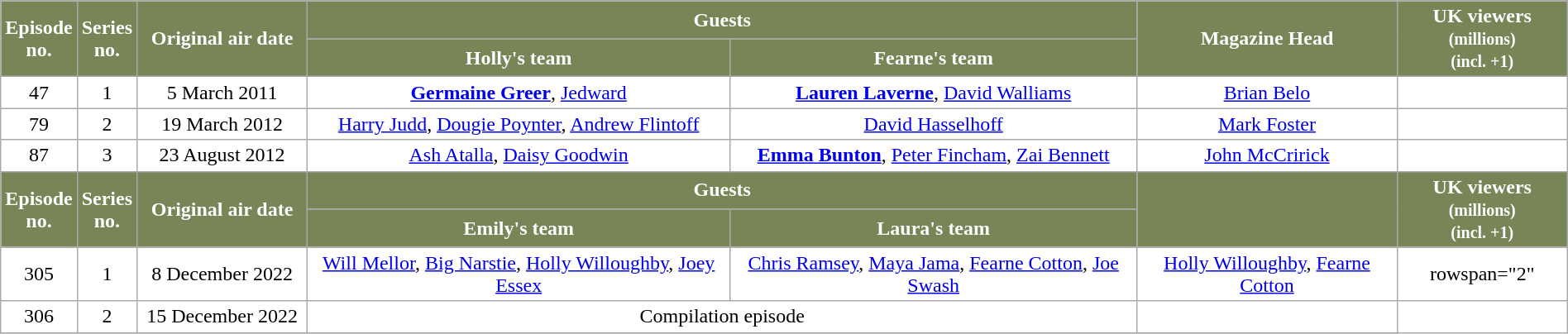<table class="wikitable" style="width:100%; background:#fff; text-align:center;">
<tr style="color:White">
<th rowspan="2" style="background:#788557; width:20px;">Episode<br>no.</th>
<th rowspan="2" style="background:#788557; width:20px;">Series<br>no.</th>
<th rowspan="2" style="background:#788557; width:130px;">Original air date</th>
<th colspan="2" style="background:#788557;">Guests</th>
<th rowspan="2" style="background:#788557;">Magazine Head</th>
<th rowspan="2" style="background:#788557; width:130px;">UK viewers <small>(millions)</small><br><small>(incl. +1)</small></th>
</tr>
<tr style="color:White">
<th style="background:#788557;">Holly's team</th>
<th style="background:#788557;">Fearne's team</th>
</tr>
<tr>
<td>47</td>
<td>1</td>
<td>5 March 2011</td>
<td><strong><a href='#'>Germaine Greer</a></strong>, <a href='#'>Jedward</a></td>
<td><strong><a href='#'>Lauren Laverne</a></strong>, <a href='#'>David Walliams</a></td>
<td><a href='#'>Brian Belo</a></td>
<td></td>
</tr>
<tr>
<td>79</td>
<td>2</td>
<td>19 March 2012</td>
<td><a href='#'>Harry Judd</a>, <a href='#'>Dougie Poynter</a>, <a href='#'>Andrew Flintoff</a></td>
<td><a href='#'>David Hasselhoff</a></td>
<td><a href='#'>Mark Foster</a></td>
<td></td>
</tr>
<tr>
<td>87</td>
<td>3</td>
<td>23 August 2012</td>
<td><a href='#'>Ash Atalla</a>, <a href='#'>Daisy Goodwin</a></td>
<td><strong><a href='#'>Emma Bunton</a></strong>, <a href='#'>Peter Fincham</a>, <a href='#'>Zai Bennett</a></td>
<td><a href='#'>John McCririck</a></td>
<td></td>
</tr>
<tr style="color:white" ##788557;>
<th rowspan="2" style="background:#788557; width:20px;">Episode<br>no.</th>
<th rowspan="2" style="background:#788557; width:20px;">Series<br>no.</th>
<th rowspan="2" style="background:#788557; width:130px;">Original air date</th>
<th colspan="2" style="background:#788557;">Guests</th>
<td rowspan="2" style="background:#788557;"></td>
<th rowspan="2" style="background:#788557; width:130px;">UK viewers <small>(millions)</small><br><small>(incl. +1)</small></th>
</tr>
<tr style="color:white">
<th style="background:#788557;">Emily's team</th>
<th style="background:#788557;">Laura's team</th>
</tr>
<tr>
<td>305</td>
<td>1</td>
<td>8 December 2022</td>
<td><a href='#'>Will Mellor</a>, <a href='#'>Big Narstie</a>, <a href='#'>Holly Willoughby</a>, <a href='#'>Joey Essex</a></td>
<td><a href='#'>Chris Ramsey</a>, <a href='#'>Maya Jama</a>, <a href='#'>Fearne Cotton</a>, <a href='#'>Joe Swash</a></td>
<td><a href='#'>Holly Willoughby</a>, <a href='#'>Fearne Cotton</a></td>
<td>rowspan="2" </td>
</tr>
<tr>
<td>306</td>
<td>2</td>
<td>15 December 2022</td>
<td colspan="2">Compilation episode</td>
<td></td>
</tr>
<tr>
</tr>
</table>
